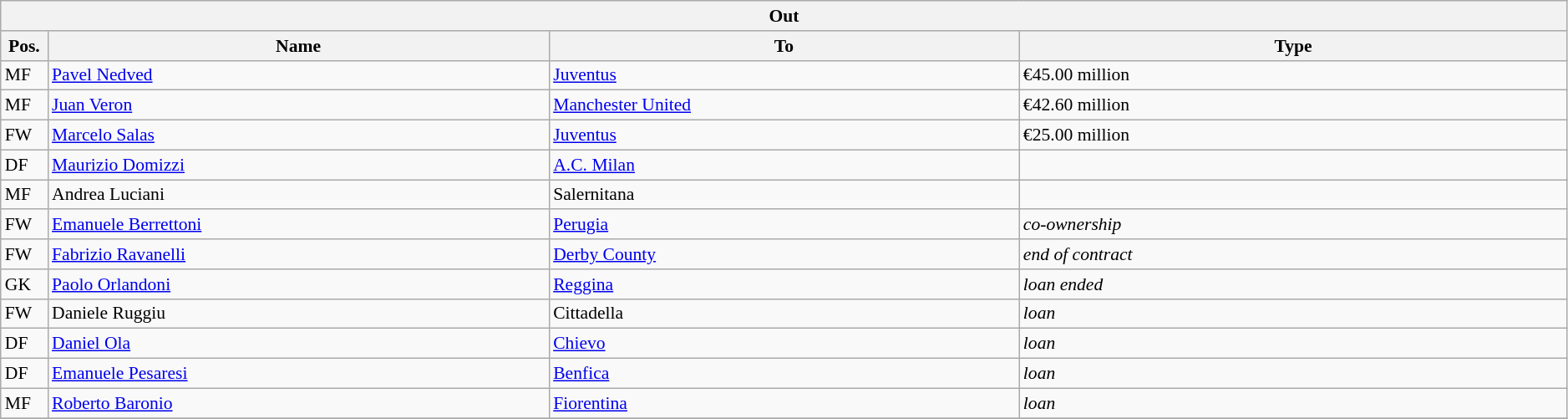<table class="wikitable" style="font-size:90%;width:99%;">
<tr>
<th colspan="4">Out</th>
</tr>
<tr>
<th width=3%>Pos.</th>
<th width=32%>Name</th>
<th width=30%>To</th>
<th width=35%>Type</th>
</tr>
<tr>
<td>MF</td>
<td><a href='#'>Pavel Nedved</a></td>
<td><a href='#'>Juventus</a></td>
<td>€45.00 million</td>
</tr>
<tr>
<td>MF</td>
<td><a href='#'>Juan Veron</a></td>
<td><a href='#'>Manchester United</a></td>
<td>€42.60 million</td>
</tr>
<tr>
<td>FW</td>
<td><a href='#'>Marcelo Salas</a></td>
<td><a href='#'>Juventus</a></td>
<td>€25.00 million</td>
</tr>
<tr>
<td>DF</td>
<td><a href='#'>Maurizio Domizzi</a></td>
<td><a href='#'>A.C. Milan</a></td>
<td></td>
</tr>
<tr>
<td>MF</td>
<td>Andrea Luciani</td>
<td>Salernitana</td>
<td></td>
</tr>
<tr>
<td>FW</td>
<td><a href='#'>Emanuele Berrettoni</a></td>
<td><a href='#'>Perugia</a></td>
<td><em>co-ownership</em></td>
</tr>
<tr>
<td>FW</td>
<td><a href='#'>Fabrizio Ravanelli</a></td>
<td><a href='#'>Derby County</a></td>
<td><em>end of contract</em></td>
</tr>
<tr>
<td>GK</td>
<td><a href='#'>Paolo Orlandoni</a></td>
<td><a href='#'>Reggina</a></td>
<td><em>loan ended</em></td>
</tr>
<tr>
<td>FW</td>
<td>Daniele Ruggiu</td>
<td>Cittadella</td>
<td><em>loan</em></td>
</tr>
<tr>
<td>DF</td>
<td><a href='#'>Daniel Ola</a></td>
<td><a href='#'>Chievo</a></td>
<td><em>loan</em></td>
</tr>
<tr>
<td>DF</td>
<td><a href='#'>Emanuele Pesaresi</a></td>
<td><a href='#'>Benfica</a></td>
<td><em>loan</em></td>
</tr>
<tr>
<td>MF</td>
<td><a href='#'>Roberto Baronio</a></td>
<td><a href='#'>Fiorentina</a></td>
<td><em>loan</em></td>
</tr>
<tr>
</tr>
</table>
